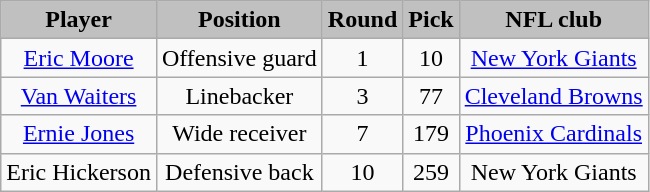<table class="wikitable" style="text-align:center;">
<tr style="background:#C0C0C0;">
<td><strong>Player</strong></td>
<td><strong>Position</strong></td>
<td><strong>Round</strong></td>
<td><strong>Pick</strong></td>
<td><strong>NFL club</strong></td>
</tr>
<tr align="center" bgcolor="">
<td><a href='#'>Eric Moore</a></td>
<td>Offensive guard</td>
<td>1</td>
<td>10</td>
<td><a href='#'>New York Giants</a></td>
</tr>
<tr align="center" bgcolor="">
<td><a href='#'>Van Waiters</a></td>
<td>Linebacker</td>
<td>3</td>
<td>77</td>
<td><a href='#'>Cleveland Browns</a></td>
</tr>
<tr align="center" bgcolor="">
<td><a href='#'>Ernie Jones</a></td>
<td>Wide receiver</td>
<td>7</td>
<td>179</td>
<td><a href='#'>Phoenix Cardinals</a></td>
</tr>
<tr align="center" bgcolor="">
<td>Eric Hickerson</td>
<td>Defensive back</td>
<td>10</td>
<td>259</td>
<td>New York Giants</td>
</tr>
</table>
